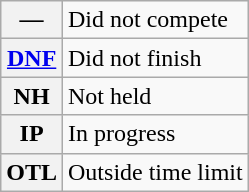<table class="wikitable">
<tr>
<th scope="row">—</th>
<td>Did not compete</td>
</tr>
<tr>
<th scope="row"><a href='#'>DNF</a></th>
<td>Did not finish</td>
</tr>
<tr>
<th scope="row">NH</th>
<td>Not held</td>
</tr>
<tr>
<th scope="row">IP</th>
<td>In progress</td>
</tr>
<tr>
<th scope="row">OTL</th>
<td>Outside time limit</td>
</tr>
</table>
